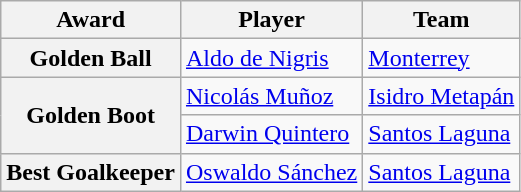<table class="wikitable" style="text-align:center">
<tr>
<th>Award</th>
<th>Player</th>
<th>Team</th>
</tr>
<tr>
<th>Golden Ball</th>
<td align=left> <a href='#'>Aldo de Nigris</a></td>
<td align=left> <a href='#'>Monterrey</a></td>
</tr>
<tr>
<th rowspan=2>Golden Boot</th>
<td align=left> <a href='#'>Nicolás Muñoz</a></td>
<td align=left> <a href='#'>Isidro Metapán</a></td>
</tr>
<tr>
<td align=left> <a href='#'>Darwin Quintero</a></td>
<td align=left> <a href='#'>Santos Laguna</a></td>
</tr>
<tr>
<th>Best Goalkeeper</th>
<td align=left> <a href='#'>Oswaldo Sánchez</a></td>
<td align=left> <a href='#'>Santos Laguna</a></td>
</tr>
</table>
